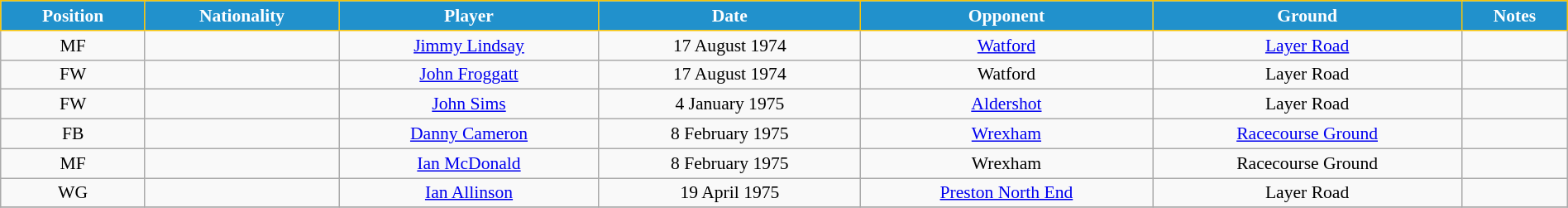<table class="wikitable" style="text-align:center; font-size:90%; width:100%;">
<tr>
<th style="background:#2191CC; color:white; border:1px solid #F7C408; text-align:center;">Position</th>
<th style="background:#2191CC; color:white; border:1px solid #F7C408; text-align:center;">Nationality</th>
<th style="background:#2191CC; color:white; border:1px solid #F7C408; text-align:center;">Player</th>
<th style="background:#2191CC; color:white; border:1px solid #F7C408; text-align:center;">Date</th>
<th style="background:#2191CC; color:white; border:1px solid #F7C408; text-align:center;">Opponent</th>
<th style="background:#2191CC; color:white; border:1px solid #F7C408; text-align:center;">Ground</th>
<th style="background:#2191CC; color:white; border:1px solid #F7C408; text-align:center;">Notes</th>
</tr>
<tr>
<td>MF</td>
<td></td>
<td><a href='#'>Jimmy Lindsay</a></td>
<td>17 August 1974</td>
<td><a href='#'>Watford</a></td>
<td><a href='#'>Layer Road</a></td>
<td></td>
</tr>
<tr>
<td>FW</td>
<td></td>
<td><a href='#'>John Froggatt</a></td>
<td>17 August 1974</td>
<td>Watford</td>
<td>Layer Road</td>
<td></td>
</tr>
<tr>
<td>FW</td>
<td></td>
<td><a href='#'>John Sims</a></td>
<td>4 January 1975</td>
<td><a href='#'>Aldershot</a></td>
<td>Layer Road</td>
<td></td>
</tr>
<tr>
<td>FB</td>
<td></td>
<td><a href='#'>Danny Cameron</a></td>
<td>8 February 1975</td>
<td><a href='#'>Wrexham</a></td>
<td><a href='#'>Racecourse Ground</a></td>
<td></td>
</tr>
<tr>
<td>MF</td>
<td></td>
<td><a href='#'>Ian McDonald</a></td>
<td>8 February 1975</td>
<td>Wrexham</td>
<td>Racecourse Ground</td>
<td></td>
</tr>
<tr>
<td>WG</td>
<td></td>
<td><a href='#'>Ian Allinson</a></td>
<td>19 April 1975</td>
<td><a href='#'>Preston North End</a></td>
<td>Layer Road</td>
<td></td>
</tr>
<tr>
</tr>
</table>
